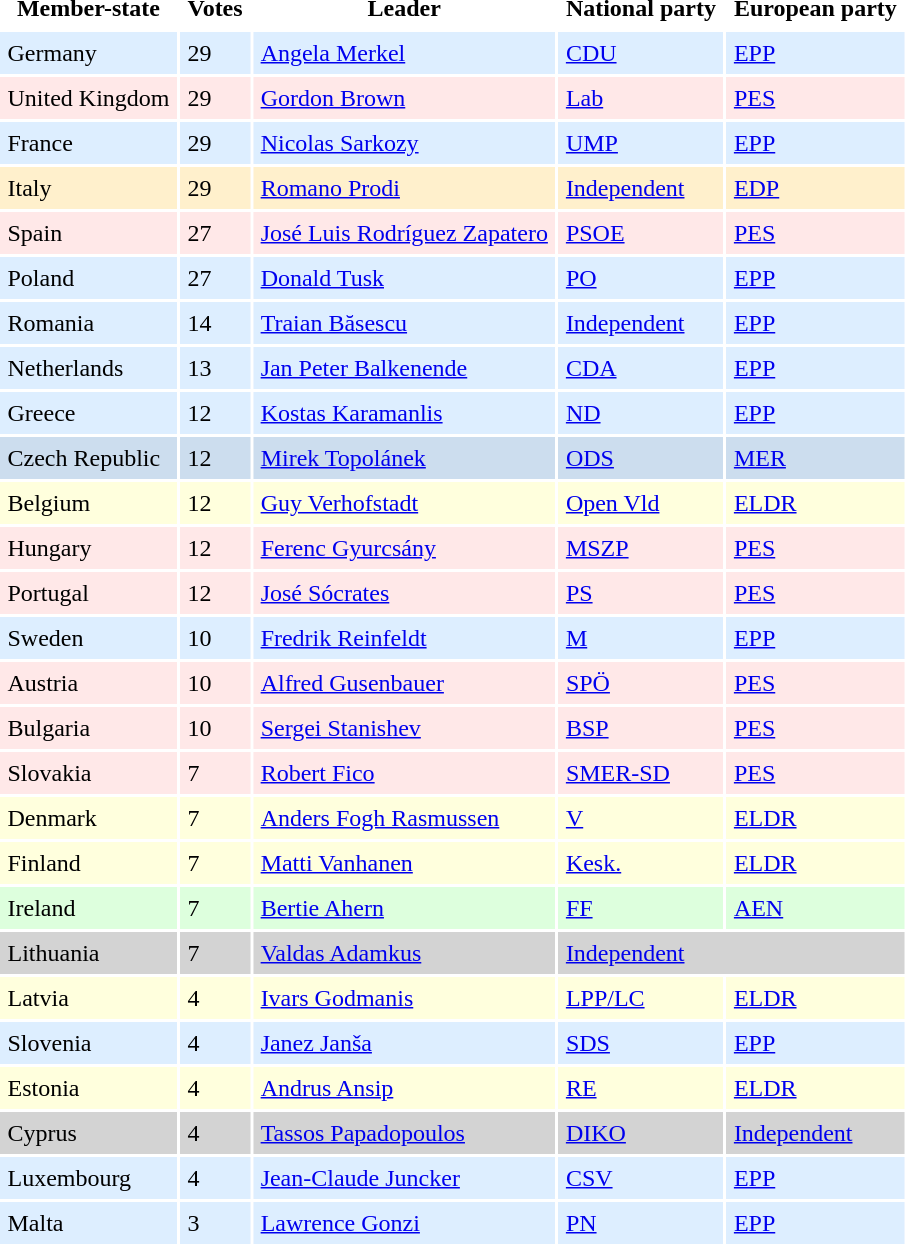<table border=0 cellpadding=5 cellspacing=2>
<tr ----bgcolor=lightgrey>
<th>Member-state</th>
<th>Votes</th>
<th>Leader</th>
<th>National party</th>
<th>European party</th>
</tr>
<tr ---- bgcolor=#DDEEFF>
<td>Germany</td>
<td>29</td>
<td><a href='#'>Angela Merkel</a></td>
<td><a href='#'>CDU</a></td>
<td><a href='#'>EPP</a></td>
</tr>
<tr ---- bgcolor=#FFE8E8>
<td>United Kingdom</td>
<td>29</td>
<td><a href='#'>Gordon Brown</a></td>
<td><a href='#'>Lab</a></td>
<td><a href='#'>PES</a></td>
</tr>
<tr ---- bgcolor=#DDEEFF>
<td>France</td>
<td>29</td>
<td><a href='#'>Nicolas Sarkozy</a></td>
<td><a href='#'>UMP</a></td>
<td><a href='#'>EPP</a></td>
</tr>
<tr ---- bgcolor=#FFF0CC>
<td>Italy</td>
<td>29</td>
<td><a href='#'>Romano Prodi</a></td>
<td><a href='#'>Independent</a> </td>
<td><a href='#'>EDP</a></td>
</tr>
<tr ---- bgcolor=#FFE8E8>
<td>Spain</td>
<td>27</td>
<td><a href='#'>José Luis Rodríguez Zapatero</a></td>
<td><a href='#'>PSOE</a></td>
<td><a href='#'>PES</a></td>
</tr>
<tr ---- bgcolor=#DDEEFF>
<td>Poland</td>
<td>27</td>
<td><a href='#'>Donald Tusk</a></td>
<td><a href='#'>PO</a></td>
<td><a href='#'>EPP</a></td>
</tr>
<tr ---- bgcolor=#DDEEFF>
<td>Romania</td>
<td>14</td>
<td><a href='#'>Traian Băsescu</a></td>
<td><a href='#'>Independent</a></td>
<td><a href='#'>EPP</a></td>
</tr>
<tr ---- bgcolor=#DDEEFF>
<td>Netherlands</td>
<td>13</td>
<td><a href='#'>Jan Peter Balkenende</a></td>
<td><a href='#'>CDA</a></td>
<td><a href='#'>EPP</a></td>
</tr>
<tr ---- bgcolor=#DDEEFF>
<td>Greece</td>
<td>12</td>
<td><a href='#'>Kostas Karamanlis</a></td>
<td><a href='#'>ND</a></td>
<td><a href='#'>EPP</a></td>
</tr>
<tr ---- bgcolor=#CCDDEE>
<td>Czech Republic</td>
<td>12</td>
<td><a href='#'>Mirek Topolánek</a></td>
<td><a href='#'>ODS</a></td>
<td><a href='#'>MER</a></td>
</tr>
<tr ---- bgcolor=#FFFFDD>
<td>Belgium</td>
<td>12</td>
<td><a href='#'>Guy Verhofstadt</a></td>
<td><a href='#'>Open Vld</a></td>
<td><a href='#'>ELDR</a></td>
</tr>
<tr ---- bgcolor=#FFE8E8>
<td>Hungary</td>
<td>12</td>
<td><a href='#'>Ferenc Gyurcsány</a></td>
<td><a href='#'>MSZP</a></td>
<td><a href='#'>PES</a></td>
</tr>
<tr ---- bgcolor=#FFE8E8>
<td>Portugal</td>
<td>12</td>
<td><a href='#'>José Sócrates</a></td>
<td><a href='#'>PS</a></td>
<td><a href='#'>PES</a></td>
</tr>
<tr ---- bgcolor=#DDEEFF>
<td>Sweden</td>
<td>10</td>
<td><a href='#'>Fredrik Reinfeldt</a></td>
<td><a href='#'>M</a></td>
<td><a href='#'>EPP</a></td>
</tr>
<tr ---- bgcolor=#FFE8E8>
<td>Austria</td>
<td>10</td>
<td><a href='#'>Alfred Gusenbauer</a></td>
<td><a href='#'>SPÖ</a></td>
<td><a href='#'>PES</a></td>
</tr>
<tr ---- bgcolor=#FFE8E8>
<td>Bulgaria</td>
<td>10</td>
<td><a href='#'>Sergei Stanishev</a></td>
<td><a href='#'>BSP</a></td>
<td><a href='#'>PES</a></td>
</tr>
<tr ---- bgcolor=#FFE8E8>
<td>Slovakia</td>
<td>7</td>
<td><a href='#'>Robert Fico</a></td>
<td><a href='#'>SMER-SD</a></td>
<td><a href='#'>PES</a></td>
</tr>
<tr ---- bgcolor=#FFFFDD>
<td>Denmark</td>
<td>7</td>
<td><a href='#'>Anders Fogh Rasmussen</a></td>
<td><a href='#'>V</a></td>
<td><a href='#'>ELDR</a></td>
</tr>
<tr ---- bgcolor=#FFFFDD>
<td>Finland</td>
<td>7</td>
<td><a href='#'>Matti Vanhanen</a></td>
<td><a href='#'>Kesk.</a></td>
<td><a href='#'>ELDR</a></td>
</tr>
<tr ---- bgcolor=#DDFFDD>
<td>Ireland</td>
<td>7</td>
<td><a href='#'>Bertie Ahern</a></td>
<td><a href='#'>FF</a></td>
<td><a href='#'>AEN</a></td>
</tr>
<tr ---- bgcolor=lightgrey>
<td>Lithuania</td>
<td>7</td>
<td><a href='#'>Valdas Adamkus</a></td>
<td colspan=2><a href='#'>Independent</a></td>
</tr>
<tr ---- bgcolor=#FFFFDD>
<td>Latvia</td>
<td>4</td>
<td><a href='#'>Ivars Godmanis</a></td>
<td><a href='#'>LPP/LC</a></td>
<td><a href='#'>ELDR</a></td>
</tr>
<tr ---- bgcolor=#DDEEFF>
<td>Slovenia</td>
<td>4</td>
<td><a href='#'>Janez Janša</a></td>
<td><a href='#'>SDS</a></td>
<td><a href='#'>EPP</a></td>
</tr>
<tr ---- bgcolor=#FFFFDD>
<td>Estonia</td>
<td>4</td>
<td><a href='#'>Andrus Ansip</a></td>
<td><a href='#'>RE</a></td>
<td><a href='#'>ELDR</a></td>
</tr>
<tr ---- bgcolor=lightgrey>
<td>Cyprus</td>
<td>4</td>
<td><a href='#'>Tassos Papadopoulos</a></td>
<td><a href='#'>DIKO</a></td>
<td><a href='#'>Independent</a> </td>
</tr>
<tr ---- bgcolor=#DDEEFF>
<td>Luxembourg</td>
<td>4</td>
<td><a href='#'>Jean-Claude Juncker</a></td>
<td><a href='#'>CSV</a></td>
<td><a href='#'>EPP</a></td>
</tr>
<tr ---- bgcolor=#DDEEFF>
<td>Malta</td>
<td>3</td>
<td><a href='#'>Lawrence Gonzi</a></td>
<td><a href='#'>PN</a></td>
<td><a href='#'>EPP</a></td>
</tr>
</table>
